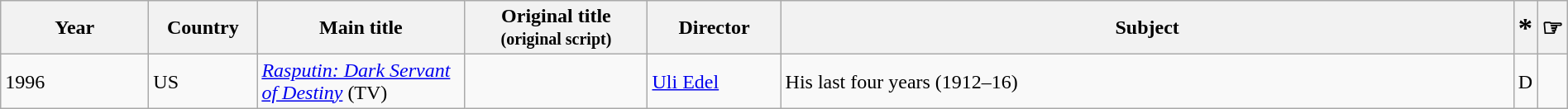<table class="wikitable sortable" style="width:100%;">
<tr>
<th>Year</th>
<th width= 80>Country</th>
<th class="unsortable" style="width:160px;">Main title<br></th>
<th class="unsortable" style="width:140px;">Original title<br><small>(original script)</small></th>
<th width=100>Director</th>
<th class="unsortable">Subject</th>
<th width= 3><big><big>*</big></big></th>
<th width= 3><big>☞</big></th>
</tr>
<tr>
<td>1996</td>
<td>US</td>
<td><em><a href='#'>Rasputin: Dark Servant of Destiny</a></em> (TV)</td>
<td></td>
<td><a href='#'>Uli Edel</a></td>
<td>His last four years (1912–16)</td>
<td>D</td>
</tr>
</table>
